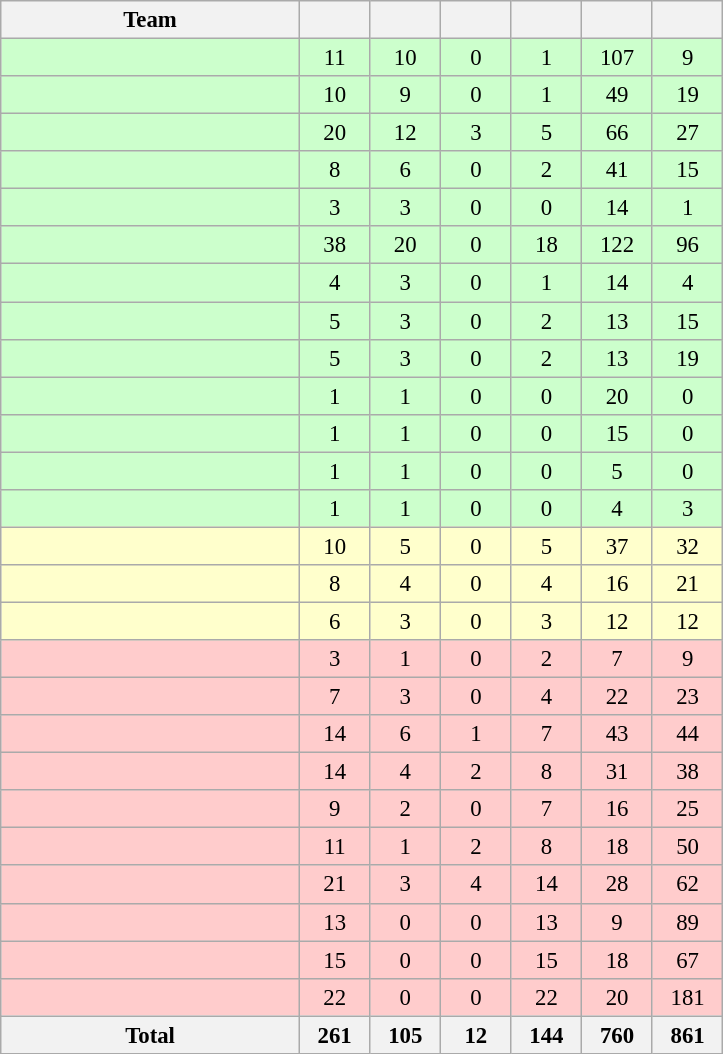<table class="wikitable" style="font-size:95%; text-align:center">
<tr>
<th width=192>Team</th>
<th width=40></th>
<th width=40></th>
<th width=40></th>
<th width=40></th>
<th width=40></th>
<th width=40></th>
</tr>
<tr style="background:#ccffcc;">
<td style="text-align:left;"></td>
<td>11</td>
<td>10</td>
<td>0</td>
<td>1</td>
<td>107</td>
<td>9</td>
</tr>
<tr style="background:#ccffcc;">
<td style="text-align:left;"></td>
<td>10</td>
<td>9</td>
<td>0</td>
<td>1</td>
<td>49</td>
<td>19</td>
</tr>
<tr style="background:#ccffcc;">
<td style="text-align:left;"></td>
<td>20</td>
<td>12</td>
<td>3</td>
<td>5</td>
<td>66</td>
<td>27</td>
</tr>
<tr style="background:#ccffcc;">
<td style="text-align:left;"></td>
<td>8</td>
<td>6</td>
<td>0</td>
<td>2</td>
<td>41</td>
<td>15</td>
</tr>
<tr style="background:#ccffcc;">
<td style="text-align:left;"></td>
<td>3</td>
<td>3</td>
<td>0</td>
<td>0</td>
<td>14</td>
<td>1</td>
</tr>
<tr style="background:#ccffcc;">
<td style="text-align:left;"></td>
<td>38</td>
<td>20</td>
<td>0</td>
<td>18</td>
<td>122</td>
<td>96</td>
</tr>
<tr style="background:#ccffcc;">
<td style="text-align:left;"></td>
<td>4</td>
<td>3</td>
<td>0</td>
<td>1</td>
<td>14</td>
<td>4</td>
</tr>
<tr style="background:#ccffcc;">
<td style="text-align:left;"></td>
<td>5</td>
<td>3</td>
<td>0</td>
<td>2</td>
<td>13</td>
<td>15</td>
</tr>
<tr style="background:#ccffcc;">
<td style="text-align:left;"></td>
<td>5</td>
<td>3</td>
<td>0</td>
<td>2</td>
<td>13</td>
<td>19</td>
</tr>
<tr style="background:#ccffcc;">
<td style="text-align:left;"></td>
<td>1</td>
<td>1</td>
<td>0</td>
<td>0</td>
<td>20</td>
<td>0</td>
</tr>
<tr style="background:#ccffcc;">
<td style="text-align:left;"></td>
<td>1</td>
<td>1</td>
<td>0</td>
<td>0</td>
<td>15</td>
<td>0</td>
</tr>
<tr style="background:#ccffcc;">
<td style="text-align:left;"></td>
<td>1</td>
<td>1</td>
<td>0</td>
<td>0</td>
<td>5</td>
<td>0</td>
</tr>
<tr style="background:#ccffcc;">
<td style="text-align:left;"></td>
<td>1</td>
<td>1</td>
<td>0</td>
<td>0</td>
<td>4</td>
<td>3</td>
</tr>
<tr style="background:#ffffcc;">
<td style="text-align:left;"></td>
<td>10</td>
<td>5</td>
<td>0</td>
<td>5</td>
<td>37</td>
<td>32</td>
</tr>
<tr style="background:#ffffcc;">
<td style="text-align:left;"></td>
<td>8</td>
<td>4</td>
<td>0</td>
<td>4</td>
<td>16</td>
<td>21</td>
</tr>
<tr style="background:#ffffcc;">
<td style="text-align:left;"></td>
<td>6</td>
<td>3</td>
<td>0</td>
<td>3</td>
<td>12</td>
<td>12</td>
</tr>
<tr style="background:#ffcccc;">
<td style="text-align:left;"></td>
<td>3</td>
<td>1</td>
<td>0</td>
<td>2</td>
<td>7</td>
<td>9</td>
</tr>
<tr style="background:#ffcccc;">
<td style="text-align:left;"></td>
<td>7</td>
<td>3</td>
<td>0</td>
<td>4</td>
<td>22</td>
<td>23</td>
</tr>
<tr style="background:#ffcccc;">
<td style="text-align:left;"></td>
<td>14</td>
<td>6</td>
<td>1</td>
<td>7</td>
<td>43</td>
<td>44</td>
</tr>
<tr style="background:#ffcccc;">
<td style="text-align:left;"></td>
<td>14</td>
<td>4</td>
<td>2</td>
<td>8</td>
<td>31</td>
<td>38</td>
</tr>
<tr style="background:#ffcccc;">
<td style="text-align:left;"></td>
<td>9</td>
<td>2</td>
<td>0</td>
<td>7</td>
<td>16</td>
<td>25</td>
</tr>
<tr style="background:#ffcccc;">
<td style="text-align:left;"></td>
<td>11</td>
<td>1</td>
<td>2</td>
<td>8</td>
<td>18</td>
<td>50</td>
</tr>
<tr style="background:#ffcccc;">
<td style="text-align:left;"></td>
<td>21</td>
<td>3</td>
<td>4</td>
<td>14</td>
<td>28</td>
<td>62</td>
</tr>
<tr style="background:#ffcccc;">
<td style="text-align:left;"></td>
<td>13</td>
<td>0</td>
<td>0</td>
<td>13</td>
<td>9</td>
<td>89</td>
</tr>
<tr style="background:#ffcccc;">
<td style="text-align:left;"></td>
<td>15</td>
<td>0</td>
<td>0</td>
<td>15</td>
<td>18</td>
<td>67</td>
</tr>
<tr style="background:#ffcccc;">
<td style="text-align:left;"></td>
<td>22</td>
<td>0</td>
<td>0</td>
<td>22</td>
<td>20</td>
<td>181</td>
</tr>
<tr>
<th>Total</th>
<th>261</th>
<th>105</th>
<th>12</th>
<th>144</th>
<th>760</th>
<th>861</th>
</tr>
</table>
